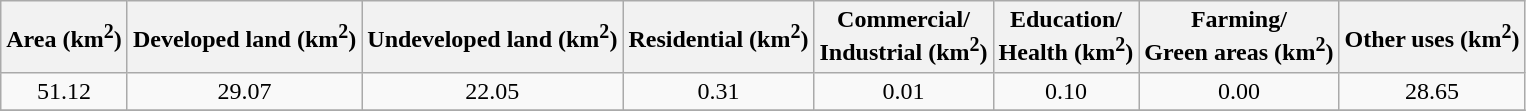<table class="wikitable" style="text-align: center;">
<tr>
<th>Area (km<sup>2</sup>)</th>
<th>Developed land (km<sup>2</sup>)</th>
<th>Undeveloped land (km<sup>2</sup>)</th>
<th>Residential (km<sup>2</sup>)</th>
<th>Commercial/<br> Industrial (km<sup>2</sup>)</th>
<th>Education/<br> Health (km<sup>2</sup>)</th>
<th>Farming/<br> Green areas (km<sup>2</sup>)</th>
<th>Other uses (km<sup>2</sup>)</th>
</tr>
<tr>
<td>51.12</td>
<td>29.07</td>
<td>22.05</td>
<td>0.31</td>
<td>0.01</td>
<td>0.10</td>
<td>0.00</td>
<td>28.65</td>
</tr>
<tr>
</tr>
</table>
